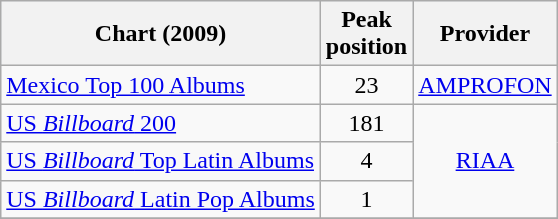<table class="wikitable">
<tr style="background:#ebf5ff;">
<th align="left">Chart (2009)</th>
<th align="left">Peak<br>position</th>
<th align="left">Provider</th>
</tr>
<tr>
<td align="left"><a href='#'>Mexico Top 100 Albums</a></td>
<td style="text-align:center;">23</td>
<td style="text-align:center;"><a href='#'>AMPROFON</a></td>
</tr>
<tr>
<td align="left"><a href='#'>US <em>Billboard</em> 200</a></td>
<td style="text-align:center;">181</td>
<td style="text-align:center;" rowspan="3"><a href='#'>RIAA</a></td>
</tr>
<tr>
<td align="left"><a href='#'>US <em>Billboard</em> Top Latin Albums</a></td>
<td style="text-align:center;">4</td>
</tr>
<tr>
<td align="left"><a href='#'>US <em>Billboard</em> Latin Pop Albums</a></td>
<td style="text-align:center;">1</td>
</tr>
<tr>
</tr>
</table>
